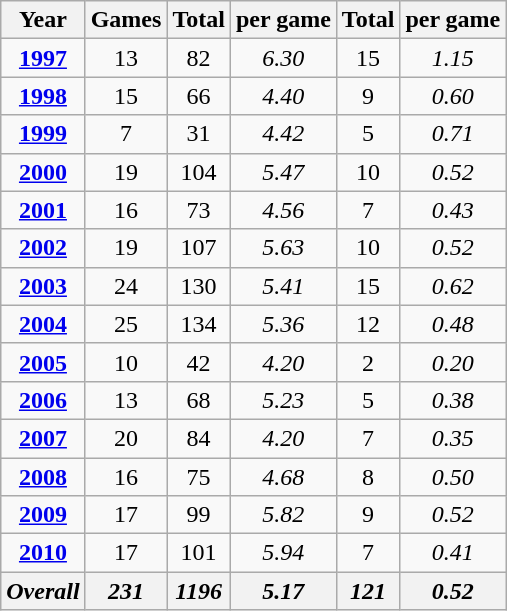<table class="wikitable" style="text-align:center">
<tr>
<th>Year</th>
<th>Games</th>
<th>Total </th>
<th> per game</th>
<th>Total </th>
<th> per game</th>
</tr>
<tr>
<td><strong><a href='#'>1997</a></strong></td>
<td>13</td>
<td>82</td>
<td><em>6.30</em></td>
<td>15</td>
<td><em>1.15</em></td>
</tr>
<tr>
<td><strong><a href='#'>1998</a></strong></td>
<td>15</td>
<td>66</td>
<td><em>4.40</em></td>
<td>9</td>
<td><em>0.60</em></td>
</tr>
<tr>
<td><strong><a href='#'>1999</a></strong></td>
<td>7</td>
<td>31</td>
<td><em>4.42</em></td>
<td>5</td>
<td><em>0.71</em></td>
</tr>
<tr>
<td><strong><a href='#'>2000</a></strong></td>
<td>19</td>
<td>104</td>
<td><em>5.47</em></td>
<td>10</td>
<td><em>0.52</em></td>
</tr>
<tr>
<td><strong><a href='#'>2001</a></strong></td>
<td>16</td>
<td>73</td>
<td><em>4.56</em></td>
<td>7</td>
<td><em>0.43</em></td>
</tr>
<tr>
<td><strong><a href='#'>2002</a></strong></td>
<td>19</td>
<td>107</td>
<td><em>5.63</em></td>
<td>10</td>
<td><em>0.52</em></td>
</tr>
<tr>
<td><strong><a href='#'>2003</a></strong></td>
<td>24</td>
<td>130</td>
<td><em>5.41</em></td>
<td>15</td>
<td><em>0.62</em></td>
</tr>
<tr>
<td><strong><a href='#'>2004</a></strong></td>
<td>25</td>
<td>134</td>
<td><em>5.36</em></td>
<td>12</td>
<td><em>0.48</em></td>
</tr>
<tr>
<td><strong><a href='#'>2005</a></strong></td>
<td>10</td>
<td>42</td>
<td><em>4.20</em></td>
<td>2</td>
<td><em>0.20</em></td>
</tr>
<tr>
<td><strong><a href='#'>2006</a></strong></td>
<td>13</td>
<td>68</td>
<td><em>5.23</em></td>
<td>5</td>
<td><em>0.38</em></td>
</tr>
<tr>
<td><strong><a href='#'>2007</a></strong></td>
<td>20</td>
<td>84</td>
<td><em>4.20</em></td>
<td>7</td>
<td><em>0.35</em></td>
</tr>
<tr>
<td><strong><a href='#'>2008</a></strong></td>
<td>16</td>
<td>75</td>
<td><em>4.68</em></td>
<td>8</td>
<td><em>0.50</em></td>
</tr>
<tr>
<td><strong><a href='#'>2009</a></strong></td>
<td>17</td>
<td>99</td>
<td><em>5.82</em></td>
<td>9</td>
<td><em>0.52</em></td>
</tr>
<tr>
<td><strong><a href='#'>2010</a></strong></td>
<td>17</td>
<td>101</td>
<td><em>5.94</em></td>
<td>7</td>
<td><em>0.41</em></td>
</tr>
<tr>
<th><strong><em>Overall</em></strong></th>
<th><em>231</em></th>
<th><em>1196</em></th>
<th><em>5.17</em></th>
<th><em>121</em></th>
<th><em>0.52</em></th>
</tr>
</table>
